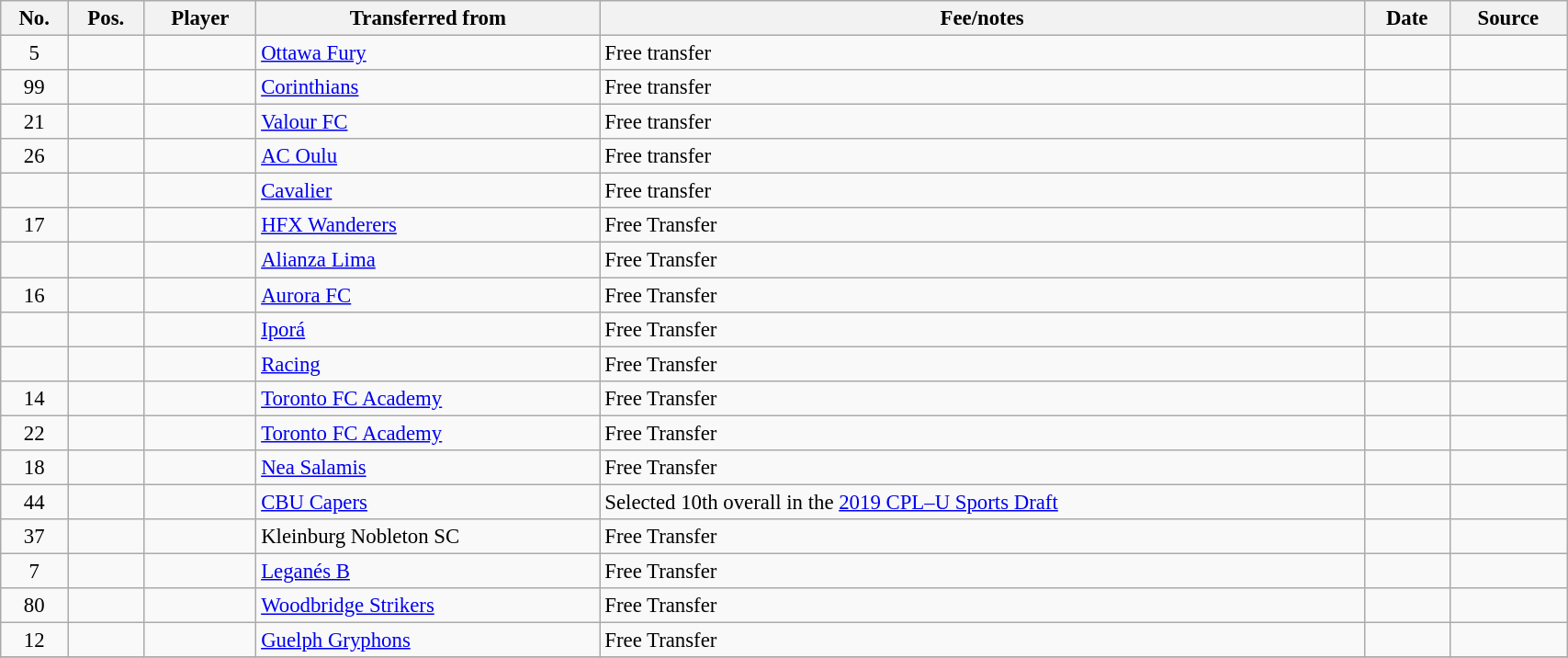<table class="wikitable sortable" style="width:90%; font-size:95%;">
<tr>
<th>No.</th>
<th>Pos.</th>
<th>Player</th>
<th>Transferred from</th>
<th>Fee/notes</th>
<th>Date</th>
<th>Source</th>
</tr>
<tr>
<td align=center>5</td>
<td align=center></td>
<td></td>
<td> <a href='#'>Ottawa Fury</a></td>
<td>Free transfer</td>
<td></td>
<td></td>
</tr>
<tr>
<td align=center>99</td>
<td align=center></td>
<td></td>
<td> <a href='#'>Corinthians</a></td>
<td>Free transfer</td>
<td></td>
<td></td>
</tr>
<tr>
<td align=center>21</td>
<td align=center></td>
<td></td>
<td> <a href='#'>Valour FC</a></td>
<td>Free transfer</td>
<td></td>
<td></td>
</tr>
<tr>
<td align=center>26</td>
<td align=center></td>
<td></td>
<td> <a href='#'>AC Oulu</a></td>
<td>Free transfer</td>
<td></td>
<td></td>
</tr>
<tr>
<td align=center></td>
<td align=center></td>
<td></td>
<td> <a href='#'>Cavalier</a></td>
<td>Free transfer</td>
<td></td>
<td></td>
</tr>
<tr>
<td align=center>17</td>
<td align=center></td>
<td></td>
<td> <a href='#'>HFX Wanderers</a></td>
<td>Free Transfer</td>
<td></td>
<td></td>
</tr>
<tr>
<td align=center></td>
<td align=center></td>
<td></td>
<td> <a href='#'>Alianza Lima</a></td>
<td>Free Transfer</td>
<td></td>
<td></td>
</tr>
<tr>
<td align=center>16</td>
<td align=center></td>
<td></td>
<td> <a href='#'>Aurora FC</a></td>
<td>Free Transfer</td>
<td></td>
<td></td>
</tr>
<tr>
<td align=center></td>
<td align=center></td>
<td></td>
<td> <a href='#'>Iporá</a></td>
<td>Free Transfer</td>
<td></td>
<td></td>
</tr>
<tr>
<td align=center></td>
<td align=center></td>
<td></td>
<td> <a href='#'>Racing</a></td>
<td>Free Transfer</td>
<td></td>
<td></td>
</tr>
<tr>
<td align=center>14</td>
<td align=center></td>
<td></td>
<td> <a href='#'>Toronto FC Academy</a></td>
<td>Free Transfer</td>
<td></td>
<td></td>
</tr>
<tr>
<td align=center>22</td>
<td align=center></td>
<td></td>
<td> <a href='#'>Toronto FC Academy</a></td>
<td>Free Transfer</td>
<td></td>
<td></td>
</tr>
<tr>
<td align=center>18</td>
<td align=center></td>
<td></td>
<td> <a href='#'>Nea Salamis</a></td>
<td>Free Transfer</td>
<td></td>
<td></td>
</tr>
<tr>
<td align=center>44</td>
<td align=center></td>
<td></td>
<td> <a href='#'>CBU Capers</a></td>
<td>Selected 10th overall in the <a href='#'>2019 CPL–U Sports Draft</a></td>
<td></td>
<td></td>
</tr>
<tr>
<td align=center>37</td>
<td align=center></td>
<td></td>
<td> Kleinburg Nobleton SC</td>
<td>Free Transfer</td>
<td></td>
<td></td>
</tr>
<tr>
<td align=center>7</td>
<td align=center></td>
<td></td>
<td> <a href='#'>Leganés B</a></td>
<td>Free Transfer</td>
<td></td>
<td></td>
</tr>
<tr>
<td align=center>80</td>
<td align=center></td>
<td></td>
<td> <a href='#'>Woodbridge Strikers</a></td>
<td>Free Transfer</td>
<td></td>
<td></td>
</tr>
<tr>
<td align=center>12</td>
<td align=center></td>
<td></td>
<td> <a href='#'>Guelph Gryphons</a></td>
<td>Free Transfer</td>
<td></td>
<td></td>
</tr>
<tr>
</tr>
</table>
